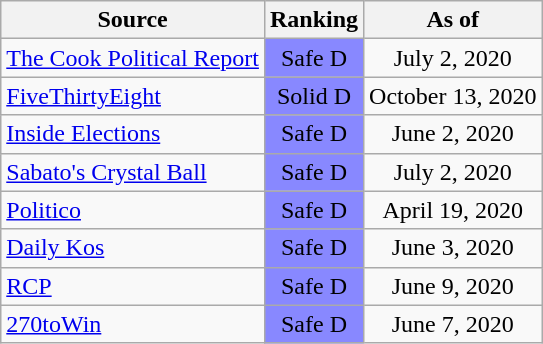<table class="wikitable" style="text-align:center">
<tr>
<th>Source</th>
<th>Ranking</th>
<th>As of</th>
</tr>
<tr>
<td align=left><a href='#'>The Cook Political Report</a></td>
<td style="background:#88f" data-sort-value=-4>Safe D</td>
<td>July 2, 2020</td>
</tr>
<tr>
<td align=left><a href='#'>FiveThirtyEight</a></td>
<td style="background:#88f" data-sort-value=-4>Solid D</td>
<td>October 13, 2020</td>
</tr>
<tr>
<td align=left><a href='#'>Inside Elections</a></td>
<td style="background:#88f" data-sort-value=-4>Safe D</td>
<td>June 2, 2020</td>
</tr>
<tr>
<td align=left><a href='#'>Sabato's Crystal Ball</a></td>
<td style="background:#88f" data-sort-value=-4>Safe D</td>
<td>July 2, 2020</td>
</tr>
<tr>
<td align=left><a href='#'>Politico</a></td>
<td style="background:#88f" data-sort-value=-4>Safe D</td>
<td>April 19, 2020</td>
</tr>
<tr>
<td align=left><a href='#'>Daily Kos</a></td>
<td style="background:#88f" data-sort-value=-4>Safe D</td>
<td>June 3, 2020</td>
</tr>
<tr>
<td align=left><a href='#'>RCP</a></td>
<td style="background:#88f" data-sort-value=-4>Safe D</td>
<td>June 9, 2020</td>
</tr>
<tr>
<td align=left><a href='#'>270toWin</a></td>
<td style="background:#88f" data-sort-value=-4>Safe D</td>
<td>June 7, 2020</td>
</tr>
</table>
